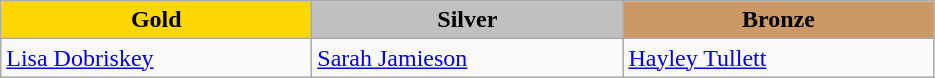<table class="wikitable" style="text-align:left">
<tr align="center">
<td width=200 bgcolor=gold><strong>Gold</strong></td>
<td width=200 bgcolor=silver><strong>Silver</strong></td>
<td width=200 bgcolor=CC9966><strong>Bronze</strong></td>
</tr>
<tr>
<td><a href='#'>Lisa Dobriskey</a><br><em></em></td>
<td><a href='#'>Sarah Jamieson</a><br><em></em></td>
<td><a href='#'>Hayley Tullett</a><br><em></em></td>
</tr>
</table>
